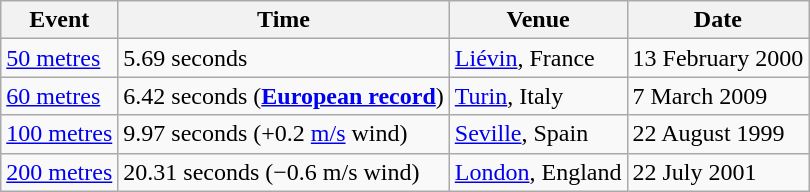<table class=wikitable>
<tr>
<th>Event</th>
<th>Time</th>
<th>Venue</th>
<th>Date</th>
</tr>
<tr>
<td><a href='#'>50 metres</a></td>
<td>5.69 seconds</td>
<td><a href='#'>Liévin</a>, France</td>
<td>13 February 2000</td>
</tr>
<tr>
<td><a href='#'>60 metres</a></td>
<td>6.42 seconds (<strong><a href='#'>European record</a></strong>)</td>
<td><a href='#'>Turin</a>, Italy</td>
<td>7 March 2009</td>
</tr>
<tr>
<td><a href='#'>100 metres</a></td>
<td>9.97 seconds (+0.2 <a href='#'>m/s</a> wind)</td>
<td><a href='#'>Seville</a>, Spain</td>
<td>22 August 1999</td>
</tr>
<tr>
<td><a href='#'>200 metres</a></td>
<td>20.31 seconds (−0.6 m/s wind)</td>
<td><a href='#'>London</a>, England</td>
<td>22 July 2001</td>
</tr>
</table>
